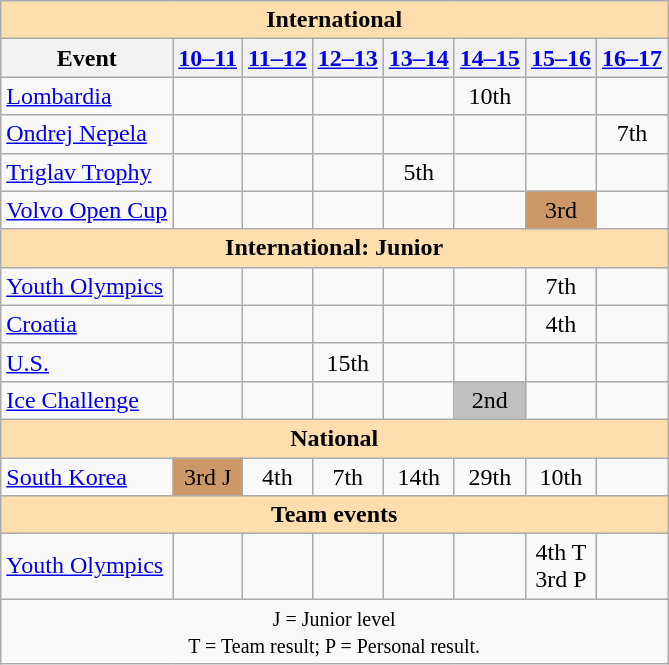<table class="wikitable" style="text-align:center">
<tr>
<th style="background-color: #ffdead; " colspan=8 align=center>International</th>
</tr>
<tr>
<th>Event</th>
<th><a href='#'>10–11</a></th>
<th><a href='#'>11–12</a></th>
<th><a href='#'>12–13</a></th>
<th><a href='#'>13–14</a></th>
<th><a href='#'>14–15</a></th>
<th><a href='#'>15–16</a></th>
<th><a href='#'>16–17</a></th>
</tr>
<tr>
<td align=left> <a href='#'>Lombardia</a></td>
<td></td>
<td></td>
<td></td>
<td></td>
<td>10th</td>
<td></td>
<td></td>
</tr>
<tr>
<td align=left> <a href='#'>Ondrej Nepela</a></td>
<td></td>
<td></td>
<td></td>
<td></td>
<td></td>
<td></td>
<td>7th</td>
</tr>
<tr>
<td align=left><a href='#'>Triglav Trophy</a></td>
<td></td>
<td></td>
<td></td>
<td>5th</td>
<td></td>
<td></td>
<td></td>
</tr>
<tr>
<td align=left><a href='#'>Volvo Open Cup</a></td>
<td></td>
<td></td>
<td></td>
<td></td>
<td></td>
<td bgcolor=cc9966>3rd</td>
<td></td>
</tr>
<tr>
<th style="background-color: #ffdead; " colspan=8 align=center>International: Junior</th>
</tr>
<tr>
<td align=left><a href='#'>Youth Olympics</a></td>
<td></td>
<td></td>
<td></td>
<td></td>
<td></td>
<td>7th</td>
<td></td>
</tr>
<tr>
<td align=left> <a href='#'>Croatia</a></td>
<td></td>
<td></td>
<td></td>
<td></td>
<td></td>
<td>4th</td>
<td></td>
</tr>
<tr>
<td align=left> <a href='#'>U.S.</a></td>
<td></td>
<td></td>
<td>15th</td>
<td></td>
<td></td>
<td></td>
<td></td>
</tr>
<tr>
<td align=left><a href='#'>Ice Challenge</a></td>
<td></td>
<td></td>
<td></td>
<td></td>
<td bgcolor=silver>2nd</td>
<td></td>
<td></td>
</tr>
<tr>
<th style="background-color: #ffdead; " colspan=8 align=center>National</th>
</tr>
<tr>
<td align=left><a href='#'>South Korea</a></td>
<td bgcolor=cc9966>3rd J</td>
<td>4th</td>
<td>7th</td>
<td>14th</td>
<td>29th</td>
<td>10th</td>
<td></td>
</tr>
<tr>
<th style="background-color: #ffdead; " colspan=8 align=center>Team events</th>
</tr>
<tr>
<td align=left><a href='#'>Youth Olympics</a></td>
<td></td>
<td></td>
<td></td>
<td></td>
<td></td>
<td>4th T <br>3rd P</td>
<td></td>
</tr>
<tr>
<td colspan=8 align=center><small> J = Junior level <br> T = Team result; P = Personal result. </small></td>
</tr>
</table>
